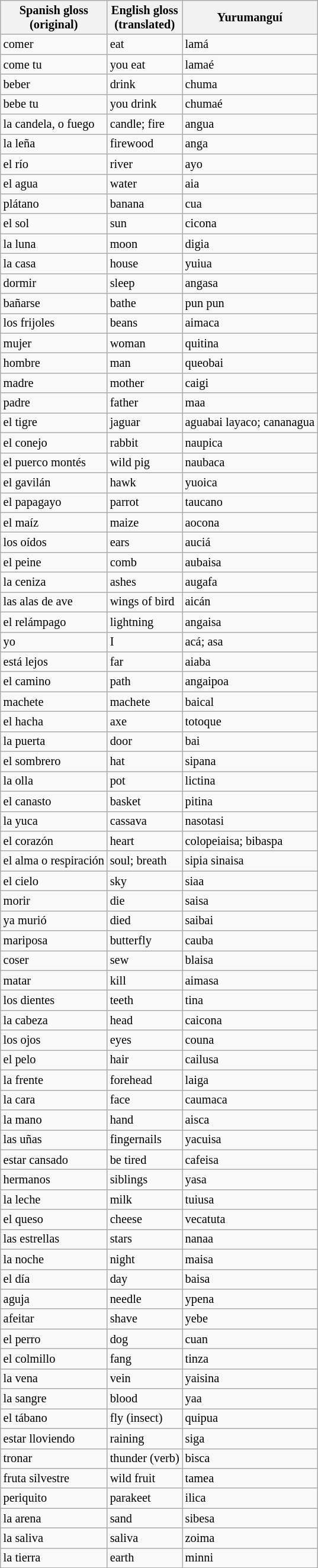<table class="wikitable sortable" style="font-size: 85%">
<tr>
<th>Spanish gloss <br>(original)</th>
<th>English gloss <br>(translated)</th>
<th>Yurumanguí</th>
</tr>
<tr>
<td>comer</td>
<td>eat</td>
<td>lamá</td>
</tr>
<tr>
<td>come tu</td>
<td>you eat</td>
<td>lamaé</td>
</tr>
<tr>
<td>beber</td>
<td>drink</td>
<td>chuma</td>
</tr>
<tr>
<td>bebe tu</td>
<td>you drink</td>
<td>chumaé</td>
</tr>
<tr>
<td>la candela, o fuego</td>
<td>candle; fire</td>
<td>angua</td>
</tr>
<tr>
<td>la leña</td>
<td>firewood</td>
<td>anga</td>
</tr>
<tr>
<td>el río</td>
<td>river</td>
<td>ayo</td>
</tr>
<tr>
<td>el agua</td>
<td>water</td>
<td>aia</td>
</tr>
<tr>
<td>plátano</td>
<td>banana</td>
<td>cua</td>
</tr>
<tr>
<td>el sol</td>
<td>sun</td>
<td>cicona</td>
</tr>
<tr>
<td>la luna</td>
<td>moon</td>
<td>digia</td>
</tr>
<tr>
<td>la casa</td>
<td>house</td>
<td>yuiua</td>
</tr>
<tr>
<td>dormir</td>
<td>sleep</td>
<td>angasa</td>
</tr>
<tr>
<td>bañarse</td>
<td>bathe</td>
<td>pun pun</td>
</tr>
<tr>
<td>los frijoles</td>
<td>beans</td>
<td>aimaca</td>
</tr>
<tr>
<td>mujer</td>
<td>woman</td>
<td>quitina</td>
</tr>
<tr>
<td>hombre</td>
<td>man</td>
<td>queobai</td>
</tr>
<tr>
<td>madre</td>
<td>mother</td>
<td>caigi</td>
</tr>
<tr>
<td>padre</td>
<td>father</td>
<td>maa</td>
</tr>
<tr>
<td>el tigre</td>
<td>jaguar</td>
<td>aguabai layaco; cananagua</td>
</tr>
<tr>
<td>el conejo</td>
<td>rabbit</td>
<td>naupica</td>
</tr>
<tr>
<td>el puerco montés</td>
<td>wild pig</td>
<td>naubaca</td>
</tr>
<tr>
<td>el gavilán</td>
<td>hawk</td>
<td>yuoica</td>
</tr>
<tr>
<td>el papagayo</td>
<td>parrot</td>
<td>taucano</td>
</tr>
<tr>
<td>el maíz</td>
<td>maize</td>
<td>aocona</td>
</tr>
<tr>
<td>los oídos</td>
<td>ears</td>
<td>auciá</td>
</tr>
<tr>
<td>el peine</td>
<td>comb</td>
<td>aubaisa</td>
</tr>
<tr>
<td>la ceniza</td>
<td>ashes</td>
<td>augafa</td>
</tr>
<tr>
<td>las alas de ave</td>
<td>wings of bird</td>
<td>aicán</td>
</tr>
<tr>
<td>el relámpago</td>
<td>lightning</td>
<td>angaisa</td>
</tr>
<tr>
<td>yo</td>
<td>I</td>
<td>acá; asa</td>
</tr>
<tr>
<td>está lejos</td>
<td>far</td>
<td>aiaba</td>
</tr>
<tr>
<td>el camino</td>
<td>path</td>
<td>angaipoa</td>
</tr>
<tr>
<td>machete</td>
<td>machete</td>
<td>baical</td>
</tr>
<tr>
<td>el hacha</td>
<td>axe</td>
<td>totoque</td>
</tr>
<tr>
<td>la puerta</td>
<td>door</td>
<td>bai</td>
</tr>
<tr>
<td>el sombrero</td>
<td>hat</td>
<td>sipana</td>
</tr>
<tr>
<td>la olla</td>
<td>pot</td>
<td>lictina</td>
</tr>
<tr>
<td>el canasto</td>
<td>basket</td>
<td>pitina</td>
</tr>
<tr>
<td>la yuca</td>
<td>cassava</td>
<td>nasotasi</td>
</tr>
<tr>
<td>el corazón</td>
<td>heart</td>
<td>colopeiaisa; bibaspa</td>
</tr>
<tr>
<td>el alma o respiración</td>
<td>soul; breath</td>
<td>sipia sinaisa</td>
</tr>
<tr>
<td>el cielo</td>
<td>sky</td>
<td>siaa</td>
</tr>
<tr>
<td>morir</td>
<td>die</td>
<td>saisa</td>
</tr>
<tr>
<td>ya murió</td>
<td>died</td>
<td>saibai</td>
</tr>
<tr>
<td>mariposa</td>
<td>butterfly</td>
<td>cauba</td>
</tr>
<tr>
<td>coser</td>
<td>sew</td>
<td>blaisa</td>
</tr>
<tr>
<td>matar</td>
<td>kill</td>
<td>aimasa</td>
</tr>
<tr>
<td>los dientes</td>
<td>teeth</td>
<td>tina</td>
</tr>
<tr>
<td>la cabeza</td>
<td>head</td>
<td>caicona</td>
</tr>
<tr>
<td>los ojos</td>
<td>eyes</td>
<td>couna</td>
</tr>
<tr>
<td>el pelo</td>
<td>hair</td>
<td>cailusa</td>
</tr>
<tr>
<td>la frente</td>
<td>forehead</td>
<td>laiga</td>
</tr>
<tr>
<td>la cara</td>
<td>face</td>
<td>caumaca</td>
</tr>
<tr>
<td>la mano</td>
<td>hand</td>
<td>aisca</td>
</tr>
<tr>
<td>las uñas</td>
<td>fingernails</td>
<td>yacuisa</td>
</tr>
<tr>
<td>estar cansado</td>
<td>be tired</td>
<td>cafeisa</td>
</tr>
<tr>
<td>hermanos</td>
<td>siblings</td>
<td>yasa</td>
</tr>
<tr>
<td>la leche</td>
<td>milk</td>
<td>tuiusa</td>
</tr>
<tr>
<td>el queso</td>
<td>cheese</td>
<td>vecatuta</td>
</tr>
<tr>
<td>las estrellas</td>
<td>stars</td>
<td>nanaa</td>
</tr>
<tr>
<td>la noche</td>
<td>night</td>
<td>maisa</td>
</tr>
<tr>
<td>el día</td>
<td>day</td>
<td>baisa</td>
</tr>
<tr>
<td>aguja</td>
<td>needle</td>
<td>ypena</td>
</tr>
<tr>
<td>afeitar</td>
<td>shave</td>
<td>yebe</td>
</tr>
<tr>
<td>el perro</td>
<td>dog</td>
<td>cuan</td>
</tr>
<tr>
<td>el colmillo</td>
<td>fang</td>
<td>tinza</td>
</tr>
<tr>
<td>la vena</td>
<td>vein</td>
<td>yaisina</td>
</tr>
<tr>
<td>la sangre</td>
<td>blood</td>
<td>yaa</td>
</tr>
<tr>
<td>el tábano</td>
<td>fly (insect)</td>
<td>quipua</td>
</tr>
<tr>
<td>estar lloviendo</td>
<td>raining</td>
<td>siga</td>
</tr>
<tr>
<td>tronar</td>
<td>thunder (verb)</td>
<td>bisca</td>
</tr>
<tr>
<td>fruta silvestre</td>
<td>wild fruit</td>
<td>tamea</td>
</tr>
<tr>
<td>periquito</td>
<td>parakeet</td>
<td>ilica</td>
</tr>
<tr>
<td>la arena</td>
<td>sand</td>
<td>sibesa</td>
</tr>
<tr>
<td>la saliva</td>
<td>saliva</td>
<td>zoima</td>
</tr>
<tr>
<td>la tierra</td>
<td>earth</td>
<td>minni</td>
</tr>
</table>
